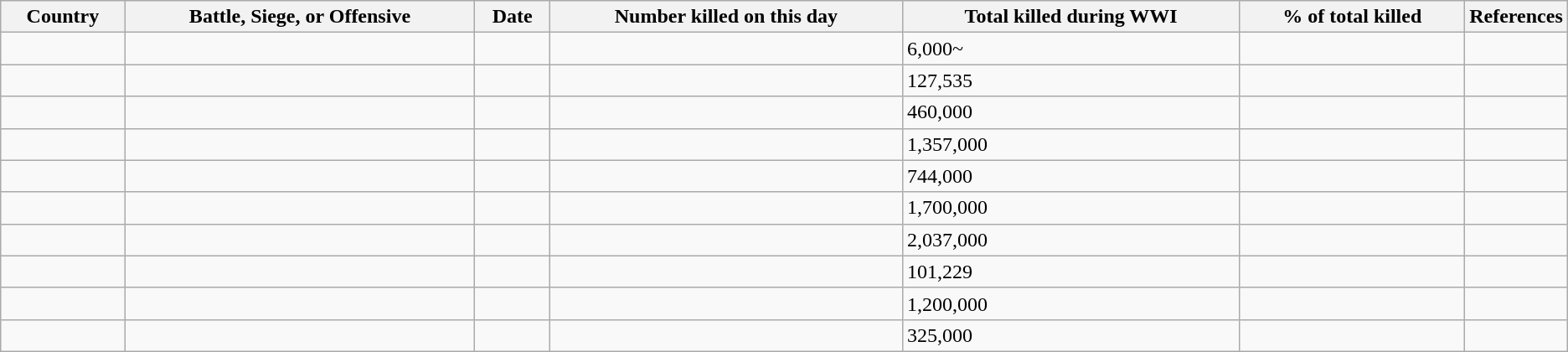<table class="wikitable sortable">
<tr>
<th>Country</th>
<th>Battle, Siege, or Offensive</th>
<th>Date</th>
<th data-sort-type="number">Number killed on this day</th>
<th data-sort-type="number">Total killed during WWI</th>
<th data-sort-type="number">% of total killed</th>
<th style="width:5%;" class="unsortable">References</th>
</tr>
<tr>
<td></td>
<td></td>
<td></td>
<td></td>
<td>6,000~ </td>
<td></td>
<td></td>
</tr>
<tr>
<td></td>
<td></td>
<td></td>
<td></td>
<td>127,535  </td>
<td></td>
<td></td>
</tr>
<tr>
<td></td>
<td></td>
<td></td>
<td></td>
<td>460,000 </td>
<td></td>
<td></td>
</tr>
<tr>
<td></td>
<td></td>
<td></td>
<td></td>
<td>1,357,000 </td>
<td></td>
<td></td>
</tr>
<tr>
<td></td>
<td></td>
<td></td>
<td></td>
<td>744,000 </td>
<td></td>
<td></td>
</tr>
<tr>
<td></td>
<td></td>
<td></td>
<td></td>
<td>1,700,000 </td>
<td></td>
<td></td>
</tr>
<tr>
<td></td>
<td></td>
<td></td>
<td></td>
<td>2,037,000 </td>
<td></td>
<td></td>
</tr>
<tr>
<td></td>
<td></td>
<td></td>
<td></td>
<td>101,229  </td>
<td></td>
<td></td>
</tr>
<tr>
<td></td>
<td></td>
<td></td>
<td></td>
<td>1,200,000 </td>
<td></td>
<td></td>
</tr>
<tr>
<td></td>
<td></td>
<td></td>
<td></td>
<td>325,000  </td>
<td></td>
<td></td>
</tr>
</table>
